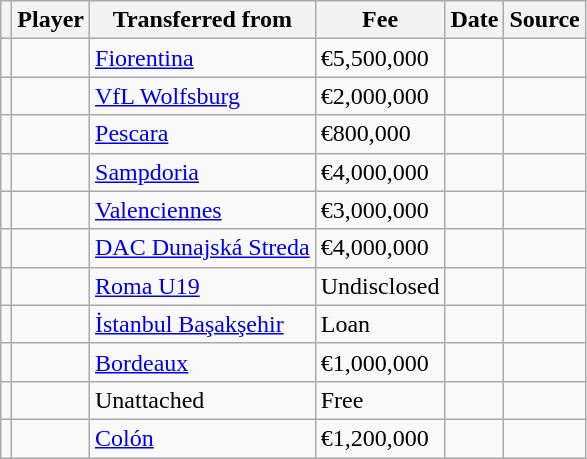<table class="wikitable plainrowheaders sortable">
<tr>
<th></th>
<th scope="col">Player</th>
<th>Transferred from</th>
<th style="width: 65px;">Fee</th>
<th scope="col">Date</th>
<th scope="col">Source</th>
</tr>
<tr>
<td align="center"></td>
<td></td>
<td> <a href='#'>Fiorentina</a></td>
<td>€5,500,000</td>
<td></td>
<td></td>
</tr>
<tr>
<td align="center"></td>
<td></td>
<td> <a href='#'>VfL Wolfsburg</a></td>
<td>€2,000,000</td>
<td></td>
<td></td>
</tr>
<tr>
<td align="center"></td>
<td></td>
<td> <a href='#'>Pescara</a></td>
<td>€800,000</td>
<td></td>
<td></td>
</tr>
<tr>
<td align="center"></td>
<td></td>
<td> <a href='#'>Sampdoria</a></td>
<td>€4,000,000</td>
<td></td>
<td></td>
</tr>
<tr>
<td align="center"></td>
<td></td>
<td> <a href='#'>Valenciennes</a></td>
<td>€3,000,000</td>
<td></td>
<td></td>
</tr>
<tr>
<td align="center"></td>
<td></td>
<td> <a href='#'>DAC Dunajská Streda</a></td>
<td>€4,000,000</td>
<td></td>
<td></td>
</tr>
<tr>
<td align="center"></td>
<td></td>
<td> <a href='#'>Roma U19</a></td>
<td>Undisclosed</td>
<td></td>
<td></td>
</tr>
<tr>
<td align="center"></td>
<td></td>
<td> <a href='#'>İstanbul Başakşehir</a></td>
<td>Loan</td>
<td></td>
<td></td>
</tr>
<tr>
<td align="center"></td>
<td></td>
<td> <a href='#'>Bordeaux</a></td>
<td>€1,000,000</td>
<td></td>
<td></td>
</tr>
<tr>
<td align="center"></td>
<td></td>
<td>Unattached</td>
<td>Free</td>
<td></td>
<td></td>
</tr>
<tr>
<td align="center"></td>
<td></td>
<td> <a href='#'>Colón</a></td>
<td>€1,200,000</td>
<td></td>
<td></td>
</tr>
</table>
